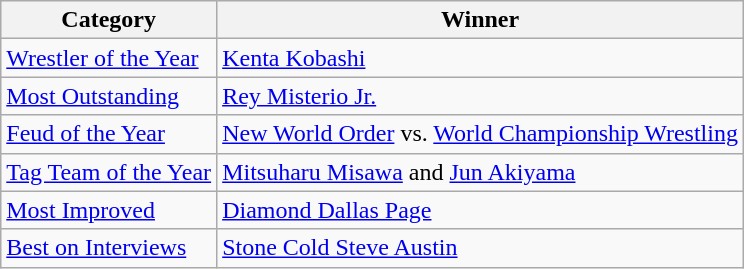<table class="wikitable">
<tr>
<th>Category</th>
<th>Winner</th>
</tr>
<tr>
<td><a href='#'>Wrestler of the Year</a></td>
<td><a href='#'>Kenta Kobashi</a></td>
</tr>
<tr>
<td><a href='#'>Most Outstanding</a></td>
<td><a href='#'>Rey Misterio Jr.</a></td>
</tr>
<tr>
<td><a href='#'>Feud of the Year</a></td>
<td><a href='#'>New World Order</a> vs. <a href='#'>World Championship Wrestling</a></td>
</tr>
<tr>
<td><a href='#'>Tag Team of the Year</a></td>
<td><a href='#'>Mitsuharu Misawa</a> and <a href='#'>Jun Akiyama</a></td>
</tr>
<tr>
<td><a href='#'>Most Improved</a></td>
<td><a href='#'>Diamond Dallas Page</a></td>
</tr>
<tr>
<td><a href='#'>Best on Interviews</a></td>
<td><a href='#'>Stone Cold Steve Austin</a></td>
</tr>
</table>
